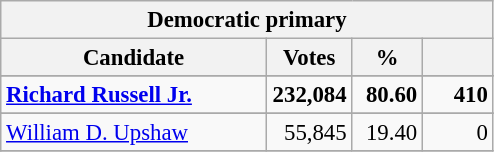<table class="wikitable" style="font-size: 95%;">
<tr>
<th colspan="4">Democratic primary</th>
</tr>
<tr>
<th colspan="1" style="width: 170px">Candidate</th>
<th style="width: 50px">Votes</th>
<th style="width: 40px">%</th>
<th style="width: 40px"></th>
</tr>
<tr>
</tr>
<tr>
<td><strong><a href='#'>Richard Russell Jr.</a></strong></td>
<td align="right"><strong>232,084</strong></td>
<td align="right"><strong>80.60</strong></td>
<td align="right"><strong>410</strong></td>
</tr>
<tr>
</tr>
<tr>
<td><a href='#'>William D. Upshaw</a></td>
<td align="right">55,845</td>
<td align="right">19.40</td>
<td align="right">0</td>
</tr>
<tr>
</tr>
</table>
